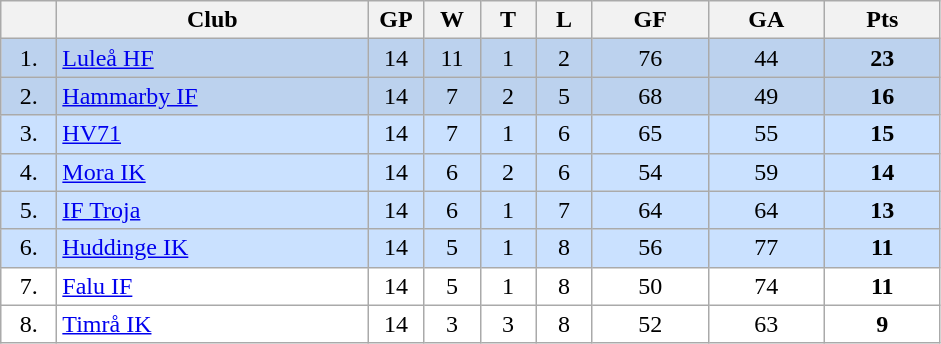<table class="wikitable">
<tr>
<th width="30"></th>
<th width="200">Club</th>
<th width="30">GP</th>
<th width="30">W</th>
<th width="30">T</th>
<th width="30">L</th>
<th width="70">GF</th>
<th width="70">GA</th>
<th width="70">Pts</th>
</tr>
<tr bgcolor="#BCD2EE" align="center">
<td>1.</td>
<td align="left"><a href='#'>Luleå HF</a></td>
<td>14</td>
<td>11</td>
<td>1</td>
<td>2</td>
<td>76</td>
<td>44</td>
<td><strong>23</strong></td>
</tr>
<tr bgcolor="#BCD2EE" align="center">
<td>2.</td>
<td align="left"><a href='#'>Hammarby IF</a></td>
<td>14</td>
<td>7</td>
<td>2</td>
<td>5</td>
<td>68</td>
<td>49</td>
<td><strong>16</strong></td>
</tr>
<tr bgcolor="#CAE1FF" align="center">
<td>3.</td>
<td align="left"><a href='#'>HV71</a></td>
<td>14</td>
<td>7</td>
<td>1</td>
<td>6</td>
<td>65</td>
<td>55</td>
<td><strong>15</strong></td>
</tr>
<tr bgcolor="#CAE1FF" align="center">
<td>4.</td>
<td align="left"><a href='#'>Mora IK</a></td>
<td>14</td>
<td>6</td>
<td>2</td>
<td>6</td>
<td>54</td>
<td>59</td>
<td><strong>14</strong></td>
</tr>
<tr bgcolor="#CAE1FF" align="center">
<td>5.</td>
<td align="left"><a href='#'>IF Troja</a></td>
<td>14</td>
<td>6</td>
<td>1</td>
<td>7</td>
<td>64</td>
<td>64</td>
<td><strong>13</strong></td>
</tr>
<tr bgcolor="#CAE1FF" align="center">
<td>6.</td>
<td align="left"><a href='#'>Huddinge IK</a></td>
<td>14</td>
<td>5</td>
<td>1</td>
<td>8</td>
<td>56</td>
<td>77</td>
<td><strong>11</strong></td>
</tr>
<tr bgcolor="#FFFFFF" align="center">
<td>7.</td>
<td align="left"><a href='#'>Falu IF</a></td>
<td>14</td>
<td>5</td>
<td>1</td>
<td>8</td>
<td>50</td>
<td>74</td>
<td><strong>11</strong></td>
</tr>
<tr bgcolor="#FFFFFF" align="center">
<td>8.</td>
<td align="left"><a href='#'>Timrå IK</a></td>
<td>14</td>
<td>3</td>
<td>3</td>
<td>8</td>
<td>52</td>
<td>63</td>
<td><strong>9</strong></td>
</tr>
</table>
